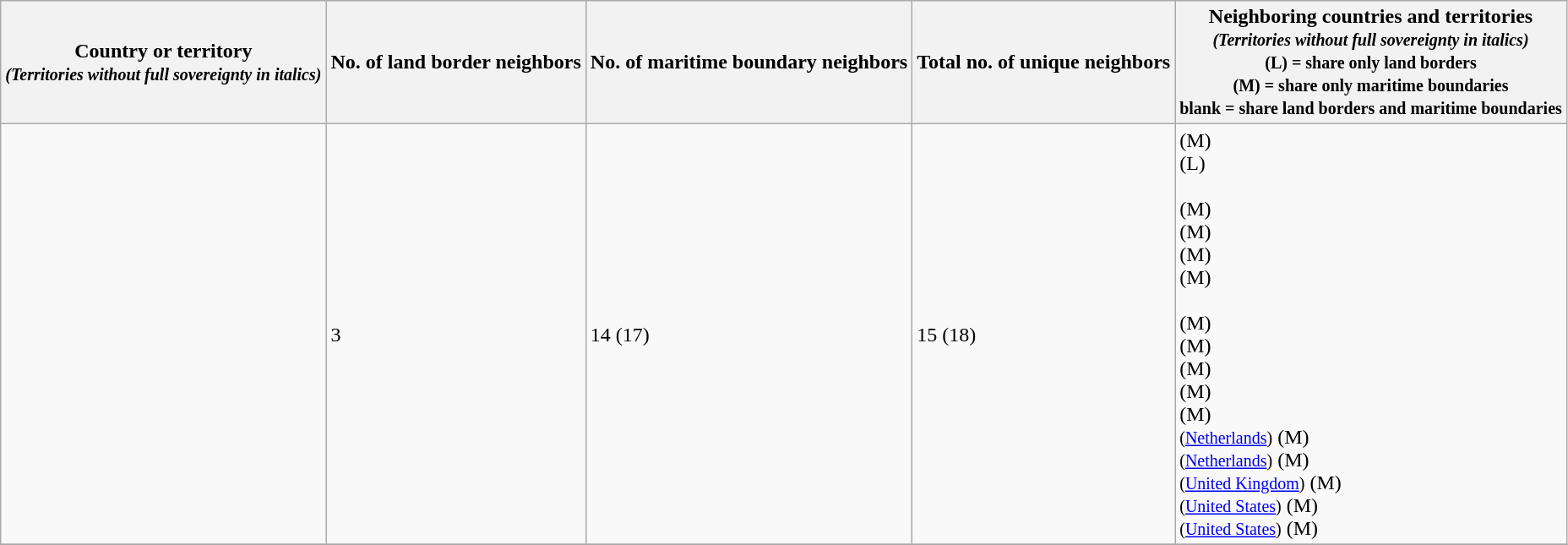<table class="wikitable sortable">
<tr>
<th>Country or territory<br><small><em>(Territories without full sovereignty in italics)</em></small></th>
<th data-sort-type="number">No. of land border neighbors</th>
<th data-sort-type="number">No. of maritime boundary neighbors</th>
<th data-sort-type="number">Total no. of unique neighbors</th>
<th class="unsortable">Neighboring countries and territories<br><small><em>(Territories without full sovereignty in italics)</em></small><br><small>(L) = share only land borders</small><br><small>(M) = share only maritime boundaries</small><br><small>blank = share land borders and maritime boundaries</small></th>
</tr>
<tr>
<td><strong></strong></td>
<td>3</td>
<td>14 (17)</td>
<td>15 (18)</td>
<td> (M)<br> (L)<br><br> (M)<br> (M)<br> (M)<br> (M)<br><br> (M)<br> (M)<br> (M)<br> (M)<br> (M)<br><em></em> <small>(<a href='#'>Netherlands</a>)</small> (M)<br><em></em> <small>(<a href='#'>Netherlands</a>)</small> (M)<br><em></em> <small>(<a href='#'>United Kingdom</a>)</small> (M)<br><em></em>  <small>(<a href='#'>United States</a>)</small> (M)<br><em></em> <small>(<a href='#'>United States</a>)</small> (M)</td>
</tr>
<tr>
</tr>
</table>
